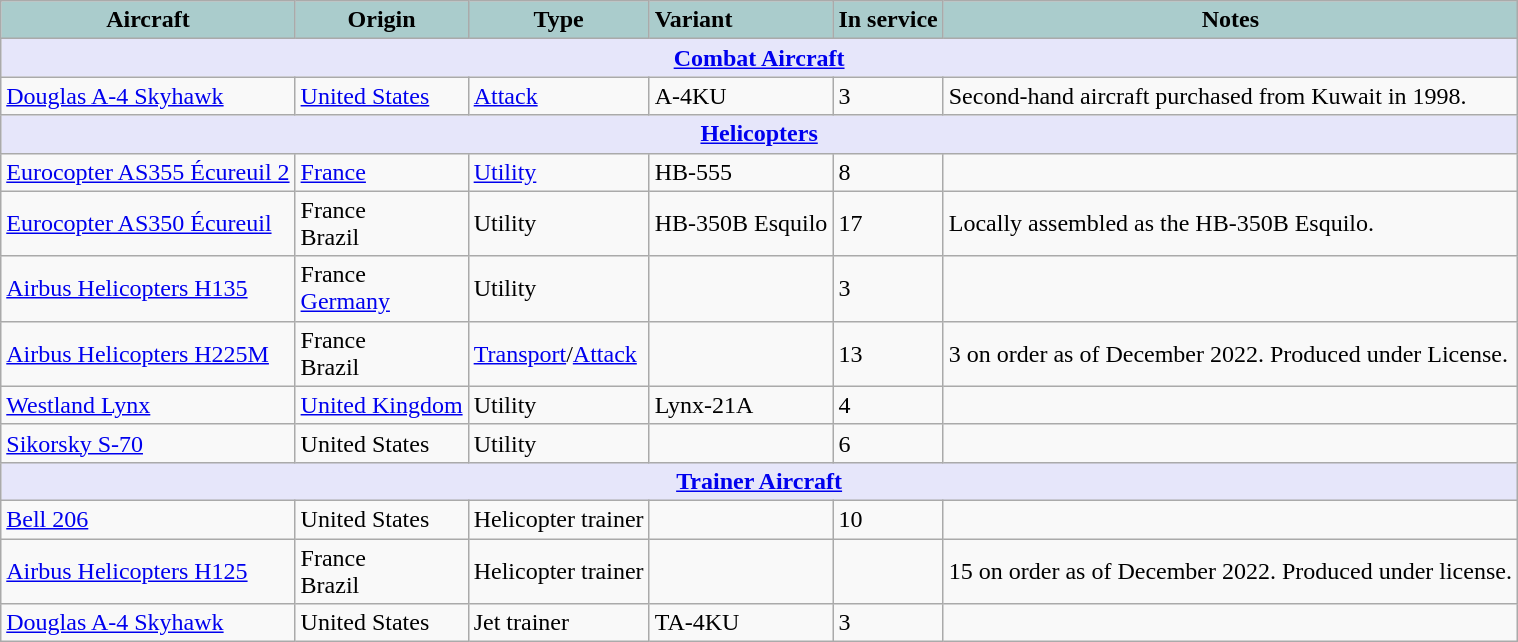<table class="wikitable">
<tr>
<th style="text-align:center; background:#acc;">Aircraft</th>
<th style="text-align: center; background:#acc;">Origin</th>
<th style="text-align:l center; background:#acc;">Type</th>
<th style="text-align:left; background:#acc;">Variant</th>
<th style="text-align:center; background:#acc;">In service</th>
<th style="text-align: center; background:#acc;">Notes</th>
</tr>
<tr>
<th style="align: center; background: lavender;" colspan="7"><a href='#'>Combat Aircraft</a></th>
</tr>
<tr>
<td><a href='#'>Douglas A-4 Skyhawk</a></td>
<td><a href='#'>United States</a></td>
<td><a href='#'>Attack</a></td>
<td>A-4KU</td>
<td>3</td>
<td>Second-hand aircraft purchased from Kuwait in 1998.</td>
</tr>
<tr>
<th style="align: center; background: lavender;" colspan="7"><a href='#'>Helicopters</a></th>
</tr>
<tr>
<td><a href='#'>Eurocopter AS355 Écureuil 2</a></td>
<td><a href='#'>France</a></td>
<td><a href='#'>Utility</a></td>
<td>HB-555</td>
<td>8</td>
<td></td>
</tr>
<tr>
<td><a href='#'>Eurocopter AS350 Écureuil</a></td>
<td>France<br>Brazil</td>
<td>Utility</td>
<td>HB-350B Esquilo</td>
<td>17</td>
<td>Locally assembled as the HB-350B Esquilo.</td>
</tr>
<tr>
<td><a href='#'>Airbus Helicopters H135</a></td>
<td>France<br><a href='#'>Germany</a></td>
<td>Utility</td>
<td></td>
<td>3</td>
<td></td>
</tr>
<tr>
<td><a href='#'>Airbus Helicopters H225M</a></td>
<td>France<br>Brazil</td>
<td><a href='#'>Transport</a>/<a href='#'>Attack</a></td>
<td></td>
<td>13</td>
<td>3 on order as of December 2022. Produced under License.</td>
</tr>
<tr>
<td><a href='#'>Westland Lynx</a></td>
<td><a href='#'>United Kingdom</a></td>
<td>Utility</td>
<td>Lynx-21A</td>
<td>4</td>
<td></td>
</tr>
<tr>
<td><a href='#'>Sikorsky S-70</a></td>
<td>United States</td>
<td>Utility</td>
<td></td>
<td>6</td>
<td></td>
</tr>
<tr>
<th style="align: center; background: lavender;" colspan="7"><a href='#'>Trainer Aircraft</a></th>
</tr>
<tr>
<td><a href='#'>Bell 206</a></td>
<td>United States</td>
<td>Helicopter trainer</td>
<td></td>
<td>10</td>
<td></td>
</tr>
<tr>
<td><a href='#'>Airbus Helicopters H125</a></td>
<td>France<br>Brazil</td>
<td>Helicopter trainer</td>
<td></td>
<td></td>
<td>15 on order as of December 2022. Produced under license.</td>
</tr>
<tr>
<td><a href='#'>Douglas A-4 Skyhawk</a></td>
<td>United States</td>
<td>Jet trainer</td>
<td>TA-4KU</td>
<td>3</td>
<td></td>
</tr>
</table>
